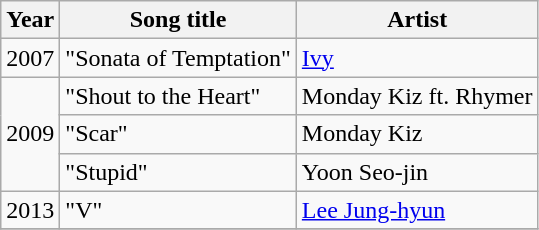<table class="wikitable sortable">
<tr>
<th>Year</th>
<th>Song title</th>
<th>Artist</th>
</tr>
<tr>
<td>2007</td>
<td>"Sonata of Temptation"</td>
<td><a href='#'>Ivy</a></td>
</tr>
<tr>
<td rowspan=3>2009</td>
<td>"Shout to the Heart"</td>
<td>Monday Kiz ft. Rhymer</td>
</tr>
<tr>
<td>"Scar"</td>
<td>Monday Kiz</td>
</tr>
<tr>
<td>"Stupid"</td>
<td>Yoon Seo-jin</td>
</tr>
<tr>
<td>2013</td>
<td>"V"</td>
<td><a href='#'>Lee Jung-hyun</a></td>
</tr>
<tr>
</tr>
</table>
